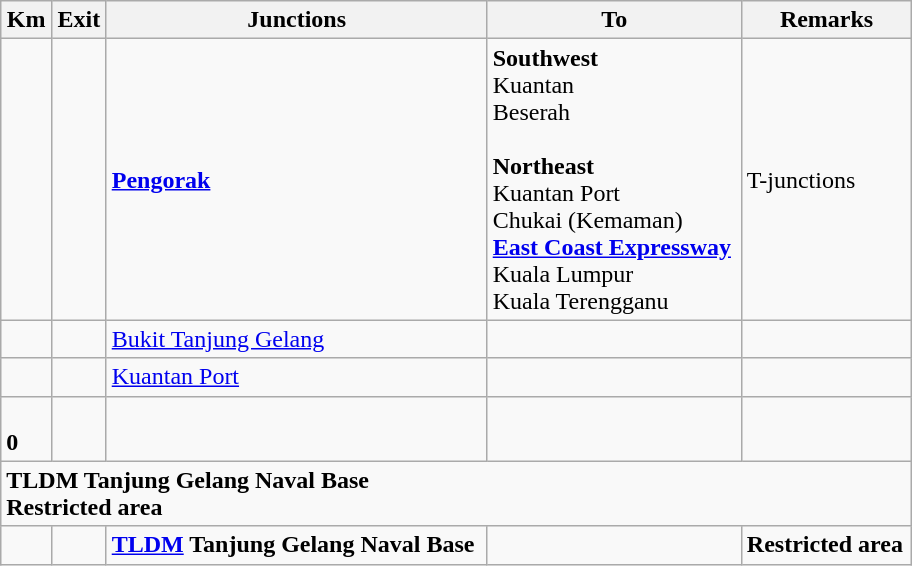<table class="wikitable">
<tr>
<th>Km</th>
<th>Exit</th>
<th>Junctions</th>
<th>To</th>
<th>Remarks</th>
</tr>
<tr>
<td></td>
<td></td>
<td><strong><a href='#'>Pengorak</a></strong></td>
<td><strong>Southwest</strong><br> Kuantan<br> Beserah<br><br><strong>Northeast</strong><br> Kuantan Port <br>  Chukai (Kemaman)<br>  <strong><a href='#'>East Coast Expressway</a></strong><br>Kuala Lumpur<br>Kuala Terengganu</td>
<td>T-junctions</td>
</tr>
<tr>
<td></td>
<td></td>
<td><a href='#'>Bukit Tanjung Gelang</a></td>
<td></td>
<td></td>
</tr>
<tr>
<td></td>
<td></td>
<td><a href='#'>Kuantan Port</a> </td>
<td></td>
<td></td>
</tr>
<tr>
<td><br><strong>0</strong></td>
<td></td>
<td></td>
<td></td>
<td></td>
</tr>
<tr>
<td style="width:600px" colspan="6" style="text-align:center; background:green;"><strong><span>TLDM Tanjung Gelang Naval Base</span></strong><br><strong><span>Restricted area</span></strong></td>
</tr>
<tr>
<td></td>
<td></td>
<td><strong><a href='#'>TLDM</a> Tanjung Gelang Naval Base</strong></td>
<td></td>
<td><strong><span>Restricted area</span></strong></td>
</tr>
</table>
